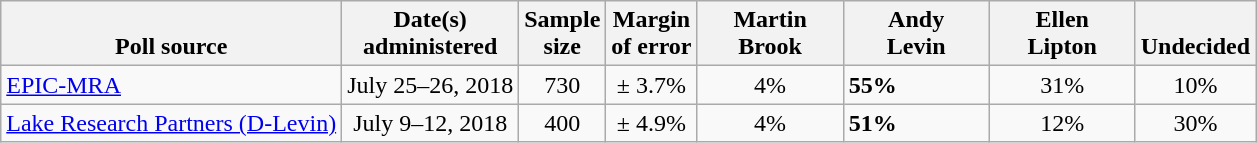<table class="wikitable">
<tr valign= bottom>
<th>Poll source</th>
<th>Date(s)<br>administered</th>
<th>Sample<br>size</th>
<th>Margin<br>of error</th>
<th style="width:90px;">Martin<br>Brook</th>
<th style="width:90px;">Andy<br>Levin</th>
<th style="width:90px;">Ellen<br>Lipton</th>
<th>Undecided</th>
</tr>
<tr>
<td><a href='#'>EPIC-MRA</a></td>
<td align=center>July 25–26, 2018</td>
<td align=center>730</td>
<td align=center>± 3.7%</td>
<td align=center>4%</td>
<td><strong>55%</strong></td>
<td align=center>31%</td>
<td align=center>10%</td>
</tr>
<tr>
<td><a href='#'>Lake Research Partners (D-Levin)</a></td>
<td align=center>July 9–12, 2018</td>
<td align=center>400</td>
<td align=center>± 4.9%</td>
<td align=center>4%</td>
<td><strong>51%</strong></td>
<td align=center>12%</td>
<td align=center>30%</td>
</tr>
</table>
